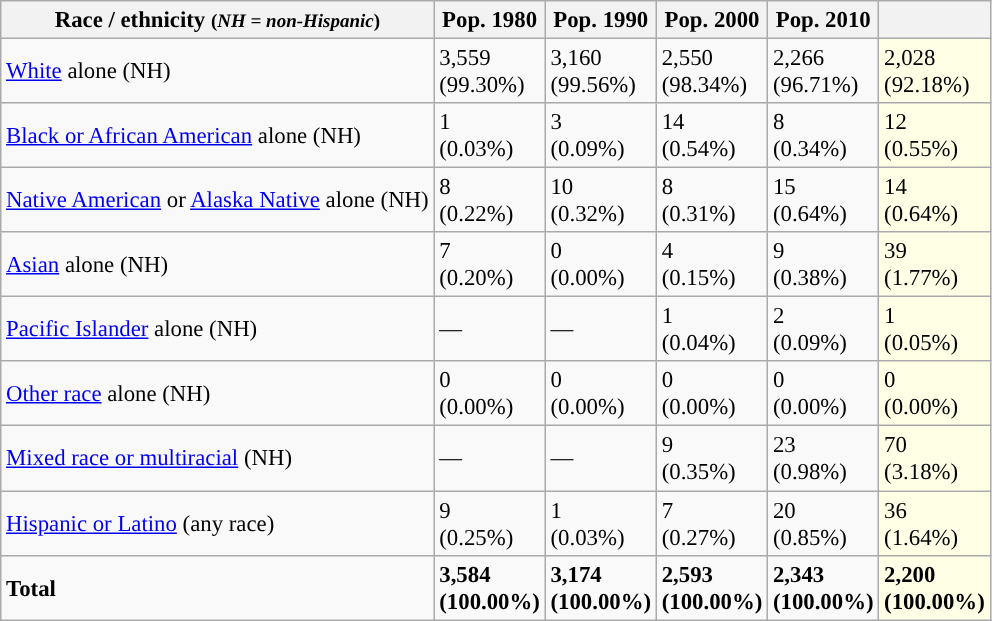<table class="wikitable sortable collapsible" style="font-size: 95%;">
<tr>
<th>Race / ethnicity <small>(<em>NH = non-Hispanic</em>)</small></th>
<th>Pop. 1980</th>
<th>Pop. 1990</th>
<th>Pop. 2000</th>
<th>Pop. 2010</th>
<th></th>
</tr>
<tr>
<td><a href='#'>White</a> alone (NH)</td>
<td>3,559<br>(99.30%)</td>
<td>3,160<br>(99.56%)</td>
<td>2,550<br>(98.34%)</td>
<td>2,266<br>(96.71%)</td>
<td style='background: #ffffe6;'>2,028<br>(92.18%)</td>
</tr>
<tr>
<td><a href='#'>Black or African American</a> alone (NH)</td>
<td>1<br>(0.03%)</td>
<td>3<br>(0.09%)</td>
<td>14<br>(0.54%)</td>
<td>8<br>(0.34%)</td>
<td style='background: #ffffe6;'>12<br>(0.55%)</td>
</tr>
<tr>
<td><a href='#'>Native American</a> or <a href='#'>Alaska Native</a> alone (NH)</td>
<td>8<br>(0.22%)</td>
<td>10<br>(0.32%)</td>
<td>8<br>(0.31%)</td>
<td>15<br>(0.64%)</td>
<td style='background: #ffffe6;'>14<br>(0.64%)</td>
</tr>
<tr>
<td><a href='#'>Asian</a> alone (NH)</td>
<td>7<br>(0.20%)</td>
<td>0<br>(0.00%)</td>
<td>4<br>(0.15%)</td>
<td>9<br>(0.38%)</td>
<td style='background: #ffffe6;'>39<br>(1.77%)</td>
</tr>
<tr>
<td><a href='#'>Pacific Islander</a> alone (NH)</td>
<td>—</td>
<td>—</td>
<td>1<br>(0.04%)</td>
<td>2<br>(0.09%)</td>
<td style='background: #ffffe6;'>1<br>(0.05%)</td>
</tr>
<tr>
<td><a href='#'>Other race</a> alone (NH)</td>
<td>0<br>(0.00%)</td>
<td>0<br>(0.00%)</td>
<td>0<br>(0.00%)</td>
<td>0<br>(0.00%)</td>
<td style='background: #ffffe6;'>0<br>(0.00%)</td>
</tr>
<tr>
<td><a href='#'>Mixed race or multiracial</a> (NH)</td>
<td>—</td>
<td>—</td>
<td>9<br>(0.35%)</td>
<td>23<br>(0.98%)</td>
<td style='background: #ffffe6;'>70<br>(3.18%)</td>
</tr>
<tr>
<td><a href='#'>Hispanic or Latino</a> (any race)</td>
<td>9<br>(0.25%)</td>
<td>1<br>(0.03%)</td>
<td>7<br>(0.27%)</td>
<td>20<br>(0.85%)</td>
<td style='background: #ffffe6;'>36<br>(1.64%)</td>
</tr>
<tr>
<td><strong>Total</strong></td>
<td><strong>3,584<br>(100.00%)</strong></td>
<td><strong>3,174<br>(100.00%)</strong></td>
<td><strong>2,593<br>(100.00%)</strong></td>
<td><strong>2,343<br>(100.00%)</strong></td>
<td style='background: #ffffe6;'><strong>2,200<br>(100.00%)</strong></td>
</tr>
</table>
